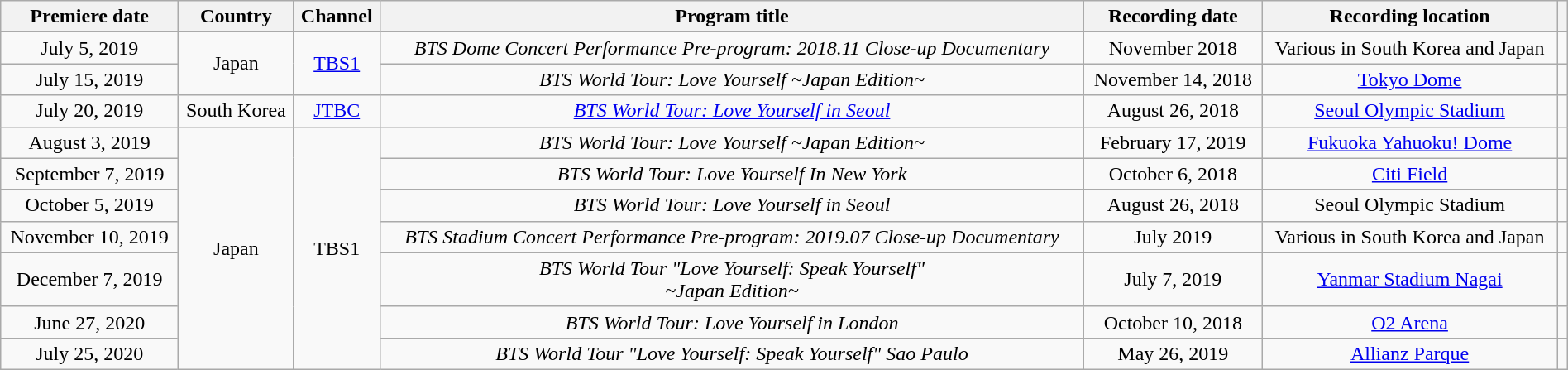<table class="wikitable" style="text-align:center" width="100%">
<tr>
<th>Premiere date</th>
<th>Country</th>
<th>Channel</th>
<th>Program title</th>
<th>Recording date</th>
<th>Recording location</th>
<th></th>
</tr>
<tr>
<td>July 5, 2019</td>
<td rowspan="2">Japan</td>
<td rowspan="2"><a href='#'>TBS1</a></td>
<td><em>BTS Dome Concert Performance Pre-program: 2018.11 Close-up Documentary</em></td>
<td>November 2018</td>
<td>Various in South Korea and Japan</td>
<td></td>
</tr>
<tr>
<td>July 15, 2019</td>
<td><em>BTS World Tour: Love Yourself ~Japan Edition~</em></td>
<td>November 14, 2018</td>
<td><a href='#'>Tokyo Dome</a></td>
<td></td>
</tr>
<tr>
<td>July 20, 2019</td>
<td>South Korea</td>
<td><a href='#'>JTBC</a></td>
<td><em><a href='#'>BTS World Tour: Love Yourself in Seoul</a></em></td>
<td>August 26, 2018</td>
<td><a href='#'>Seoul Olympic Stadium</a></td>
<td></td>
</tr>
<tr>
<td>August 3, 2019</td>
<td rowspan="7">Japan</td>
<td rowspan="7">TBS1</td>
<td><em>BTS World Tour: Love Yourself ~Japan Edition~</em></td>
<td>February 17, 2019</td>
<td><a href='#'>Fukuoka Yahuoku! Dome</a></td>
<td></td>
</tr>
<tr>
<td>September 7, 2019</td>
<td><em>BTS World Tour: Love Yourself In New York</em></td>
<td>October 6, 2018</td>
<td><a href='#'>Citi Field</a></td>
<td></td>
</tr>
<tr>
<td>October 5, 2019</td>
<td><em>BTS World Tour: Love Yourself in Seoul</em></td>
<td>August 26, 2018</td>
<td>Seoul Olympic Stadium</td>
<td></td>
</tr>
<tr>
<td>November 10, 2019</td>
<td><em>BTS Stadium Concert Performance Pre-program: 2019.07 Close-up Documentary</em></td>
<td>July 2019</td>
<td>Various in South Korea and Japan</td>
<td></td>
</tr>
<tr>
<td>December 7, 2019</td>
<td><em>BTS World Tour "Love Yourself: Speak Yourself"<br>~Japan Edition~</em></td>
<td>July 7, 2019</td>
<td><a href='#'>Yanmar Stadium Nagai</a></td>
<td></td>
</tr>
<tr>
<td>June 27, 2020</td>
<td><em>BTS World Tour: Love Yourself in London</em></td>
<td>October 10, 2018</td>
<td><a href='#'>O2 Arena</a></td>
<td></td>
</tr>
<tr>
<td>July 25, 2020</td>
<td><em>BTS World Tour "Love Yourself: Speak Yourself" Sao Paulo</em></td>
<td>May 26, 2019</td>
<td><a href='#'>Allianz Parque</a></td>
<td></td>
</tr>
</table>
